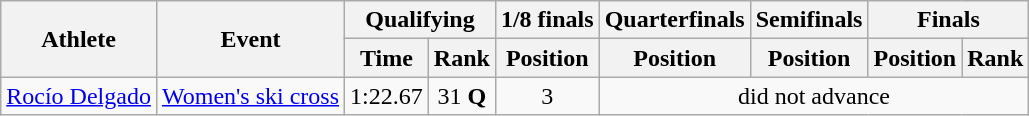<table class="wikitable" border="1">
<tr>
<th rowspan="2">Athlete</th>
<th rowspan="2">Event</th>
<th colspan="2">Qualifying</th>
<th>1/8 finals</th>
<th>Quarterfinals</th>
<th>Semifinals</th>
<th colspan=2>Finals</th>
</tr>
<tr>
<th>Time</th>
<th>Rank</th>
<th>Position</th>
<th>Position</th>
<th>Position</th>
<th>Position</th>
<th>Rank</th>
</tr>
<tr align=center>
<td align=left><a href='#'>Rocío Delgado</a></td>
<td><a href='#'>Women's ski cross</a></td>
<td>1:22.67</td>
<td>31 <strong>Q</strong></td>
<td>3</td>
<td colspan=4>did not advance</td>
</tr>
</table>
